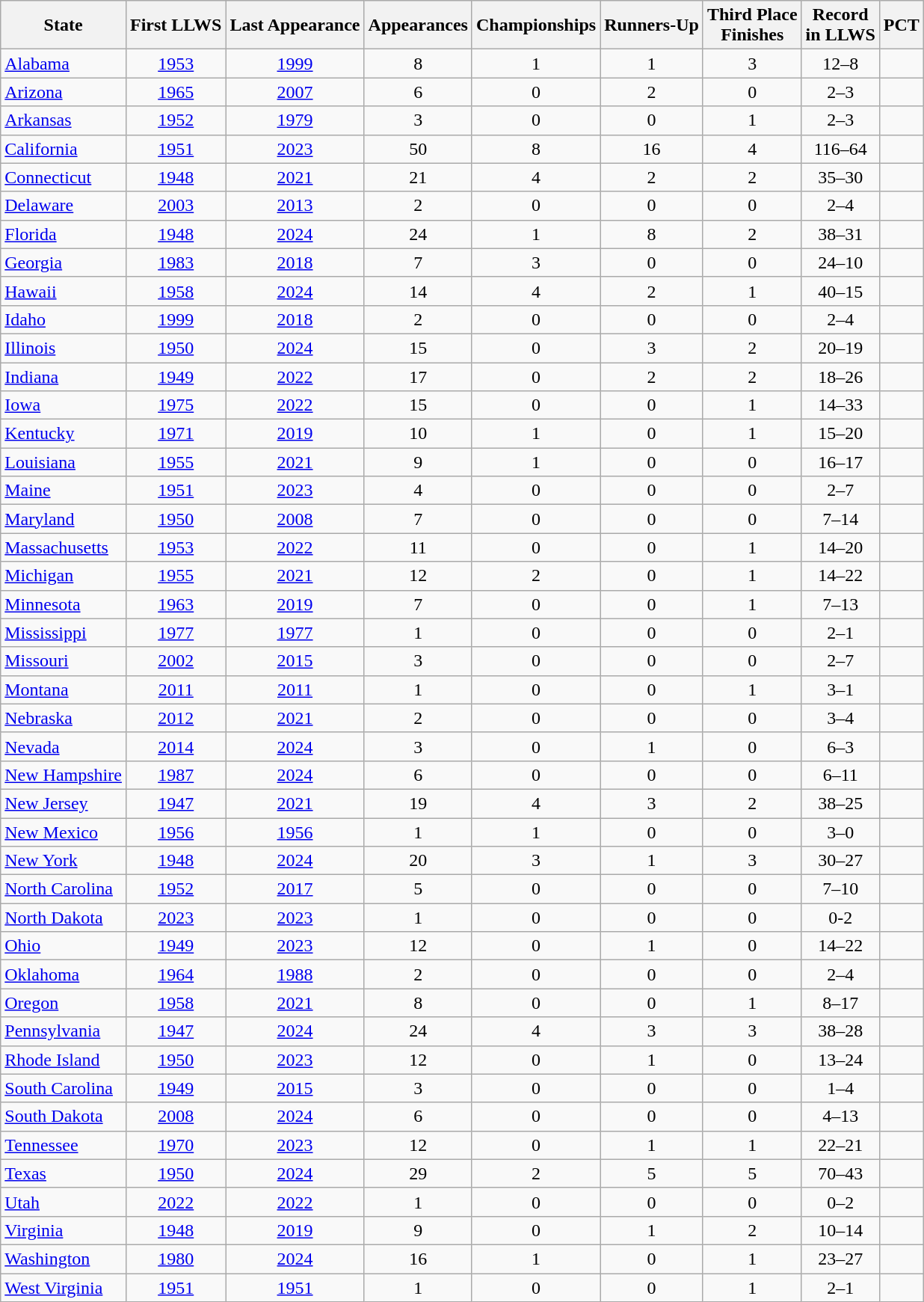<table class="wikitable sortable" style="text-align:center;">
<tr>
<th>State</th>
<th>First LLWS</th>
<th>Last Appearance</th>
<th>Appearances</th>
<th>Championships</th>
<th>Runners-Up</th>
<th>Third Place<br>Finishes</th>
<th>Record<br>in LLWS</th>
<th>PCT</th>
</tr>
<tr>
<td align=left> <a href='#'>Alabama</a></td>
<td><a href='#'>1953</a></td>
<td><a href='#'>1999</a></td>
<td>8</td>
<td>1 </td>
<td>1</td>
<td>3</td>
<td>12–8</td>
<td></td>
</tr>
<tr>
<td align=left> <a href='#'>Arizona</a></td>
<td><a href='#'>1965</a></td>
<td><a href='#'>2007</a></td>
<td>6</td>
<td>0</td>
<td>2</td>
<td>0</td>
<td>2–3</td>
<td></td>
</tr>
<tr>
<td align=left> <a href='#'>Arkansas</a></td>
<td><a href='#'>1952</a></td>
<td><a href='#'>1979</a></td>
<td>3</td>
<td>0</td>
<td>0</td>
<td>1</td>
<td>2–3</td>
<td></td>
</tr>
<tr>
<td align=left> <a href='#'>California</a></td>
<td><a href='#'>1951</a></td>
<td><a href='#'>2023</a></td>
<td>50</td>
<td>8 </td>
<td>16</td>
<td>4</td>
<td>116–64</td>
<td></td>
</tr>
<tr>
<td align=left> <a href='#'>Connecticut</a></td>
<td><a href='#'>1948</a></td>
<td><a href='#'>2021</a></td>
<td>21</td>
<td>4 </td>
<td>2</td>
<td>2</td>
<td>35–30</td>
<td></td>
</tr>
<tr>
<td align=left> <a href='#'>Delaware</a></td>
<td><a href='#'>2003</a></td>
<td><a href='#'>2013</a></td>
<td>2</td>
<td>0</td>
<td>0</td>
<td>0</td>
<td>2–4</td>
<td></td>
</tr>
<tr>
<td align=left> <a href='#'>Florida</a></td>
<td><a href='#'>1948</a></td>
<td><a href='#'>2024</a></td>
<td>24</td>
<td>1 </td>
<td>8</td>
<td>2</td>
<td>38–31</td>
<td></td>
</tr>
<tr>
<td align=left> <a href='#'>Georgia</a></td>
<td><a href='#'>1983</a></td>
<td><a href='#'>2018</a></td>
<td>7</td>
<td>3 </td>
<td>0</td>
<td>0</td>
<td>24–10</td>
<td></td>
</tr>
<tr>
<td align=left> <a href='#'>Hawaii</a></td>
<td><a href='#'>1958</a></td>
<td><a href='#'>2024</a></td>
<td>14</td>
<td>4 </td>
<td>2</td>
<td>1</td>
<td>40–15</td>
<td></td>
</tr>
<tr>
<td align=left> <a href='#'>Idaho</a></td>
<td><a href='#'>1999</a></td>
<td><a href='#'>2018</a></td>
<td>2</td>
<td>0</td>
<td>0</td>
<td>0</td>
<td>2–4</td>
<td></td>
</tr>
<tr>
<td align=left> <a href='#'>Illinois</a></td>
<td><a href='#'>1950</a></td>
<td><a href='#'>2024</a></td>
<td>15</td>
<td>0</td>
<td>3</td>
<td>2</td>
<td>20–19</td>
<td></td>
</tr>
<tr>
<td align=left> <a href='#'>Indiana</a></td>
<td><a href='#'>1949</a></td>
<td><a href='#'>2022</a></td>
<td>17</td>
<td>0</td>
<td>2</td>
<td>2</td>
<td>18–26</td>
<td></td>
</tr>
<tr>
<td align=left> <a href='#'>Iowa</a></td>
<td><a href='#'>1975</a></td>
<td><a href='#'>2022</a></td>
<td>15</td>
<td>0</td>
<td>0</td>
<td>1</td>
<td>14–33</td>
<td></td>
</tr>
<tr>
<td align=left> <a href='#'>Kentucky</a></td>
<td><a href='#'>1971</a></td>
<td><a href='#'>2019</a></td>
<td>10</td>
<td>1 </td>
<td>0</td>
<td>1</td>
<td>15–20</td>
<td></td>
</tr>
<tr>
<td align=left> <a href='#'>Louisiana</a></td>
<td><a href='#'>1955</a></td>
<td><a href='#'>2021</a></td>
<td>9</td>
<td>1 </td>
<td>0</td>
<td>0</td>
<td>16–17</td>
<td></td>
</tr>
<tr>
<td align=left> <a href='#'>Maine</a></td>
<td><a href='#'>1951</a></td>
<td><a href='#'>2023</a></td>
<td>4</td>
<td>0</td>
<td>0</td>
<td>0</td>
<td>2–7</td>
<td></td>
</tr>
<tr>
<td align=left> <a href='#'>Maryland</a></td>
<td><a href='#'>1950</a></td>
<td><a href='#'>2008</a></td>
<td>7</td>
<td>0</td>
<td>0</td>
<td>0</td>
<td>7–14</td>
<td></td>
</tr>
<tr>
<td align=left> <a href='#'>Massachusetts</a></td>
<td><a href='#'>1953</a></td>
<td><a href='#'>2022</a></td>
<td>11</td>
<td>0</td>
<td>0</td>
<td>1</td>
<td>14–20</td>
<td></td>
</tr>
<tr>
<td align=left> <a href='#'>Michigan</a></td>
<td><a href='#'>1955</a></td>
<td><a href='#'>2021</a></td>
<td>12</td>
<td>2 </td>
<td>0</td>
<td>1</td>
<td>14–22</td>
<td></td>
</tr>
<tr>
<td align=left> <a href='#'>Minnesota</a></td>
<td><a href='#'>1963</a></td>
<td><a href='#'>2019</a></td>
<td>7</td>
<td>0</td>
<td>0</td>
<td>1</td>
<td>7–13</td>
<td></td>
</tr>
<tr>
<td align=left> <a href='#'>Mississippi</a></td>
<td><a href='#'>1977</a></td>
<td><a href='#'>1977</a></td>
<td>1</td>
<td>0</td>
<td>0</td>
<td>0</td>
<td>2–1</td>
<td></td>
</tr>
<tr>
<td align=left> <a href='#'>Missouri</a></td>
<td><a href='#'>2002</a></td>
<td><a href='#'>2015</a></td>
<td>3</td>
<td>0</td>
<td>0</td>
<td>0</td>
<td>2–7</td>
<td></td>
</tr>
<tr>
<td align=left> <a href='#'>Montana</a></td>
<td><a href='#'>2011</a></td>
<td><a href='#'>2011</a></td>
<td>1</td>
<td>0</td>
<td>0</td>
<td>1</td>
<td>3–1</td>
<td></td>
</tr>
<tr>
<td align=left> <a href='#'>Nebraska</a></td>
<td><a href='#'>2012</a></td>
<td><a href='#'>2021</a></td>
<td>2</td>
<td>0</td>
<td>0</td>
<td>0</td>
<td>3–4</td>
<td></td>
</tr>
<tr>
<td align=left> <a href='#'>Nevada</a></td>
<td><a href='#'>2014</a></td>
<td><a href='#'>2024</a></td>
<td>3</td>
<td>0</td>
<td>1</td>
<td>0</td>
<td>6–3</td>
<td></td>
</tr>
<tr>
<td align=left> <a href='#'>New Hampshire</a></td>
<td><a href='#'>1987</a></td>
<td><a href='#'>2024</a></td>
<td>6</td>
<td>0</td>
<td>0</td>
<td>0</td>
<td>6–11</td>
<td></td>
</tr>
<tr>
<td align=left> <a href='#'>New Jersey</a></td>
<td><a href='#'>1947</a></td>
<td><a href='#'>2021</a></td>
<td>19</td>
<td>4 </td>
<td>3</td>
<td>2</td>
<td>38–25</td>
<td></td>
</tr>
<tr>
<td align=left> <a href='#'>New Mexico</a></td>
<td><a href='#'>1956</a></td>
<td><a href='#'>1956</a></td>
<td>1</td>
<td>1 </td>
<td>0</td>
<td>0</td>
<td>3–0</td>
<td></td>
</tr>
<tr>
<td align=left> <a href='#'>New York</a></td>
<td><a href='#'>1948</a></td>
<td><a href='#'>2024</a></td>
<td>20</td>
<td>3 </td>
<td>1</td>
<td>3</td>
<td>30–27</td>
<td></td>
</tr>
<tr>
<td align=left> <a href='#'>North Carolina</a></td>
<td><a href='#'>1952</a></td>
<td><a href='#'>2017</a></td>
<td>5</td>
<td>0</td>
<td>0</td>
<td>0</td>
<td>7–10</td>
<td></td>
</tr>
<tr>
<td align=left><a href='#'>North Dakota</a></td>
<td><a href='#'>2023</a></td>
<td><a href='#'>2023</a></td>
<td>1</td>
<td>0</td>
<td>0</td>
<td>0</td>
<td>0-2</td>
<td></td>
</tr>
<tr>
<td align=left> <a href='#'>Ohio</a></td>
<td><a href='#'>1949</a></td>
<td><a href='#'>2023</a></td>
<td>12</td>
<td>0</td>
<td>1</td>
<td>0</td>
<td>14–22</td>
<td></td>
</tr>
<tr>
<td align=left> <a href='#'>Oklahoma</a></td>
<td><a href='#'>1964</a></td>
<td><a href='#'>1988</a></td>
<td>2</td>
<td>0</td>
<td>0</td>
<td>0</td>
<td>2–4</td>
<td></td>
</tr>
<tr>
<td align=left> <a href='#'>Oregon</a></td>
<td><a href='#'>1958</a></td>
<td><a href='#'>2021</a></td>
<td>8</td>
<td>0</td>
<td>0</td>
<td>1</td>
<td>8–17</td>
<td></td>
</tr>
<tr>
<td align=left> <a href='#'>Pennsylvania</a></td>
<td><a href='#'>1947</a></td>
<td><a href='#'>2024</a></td>
<td>24</td>
<td>4 </td>
<td>3</td>
<td>3</td>
<td>38–28</td>
<td></td>
</tr>
<tr>
<td align=left> <a href='#'>Rhode Island</a></td>
<td><a href='#'>1950</a></td>
<td><a href='#'>2023</a></td>
<td>12</td>
<td>0</td>
<td>1</td>
<td>0</td>
<td>13–24</td>
<td></td>
</tr>
<tr>
<td align=left> <a href='#'>South Carolina</a></td>
<td><a href='#'>1949</a></td>
<td><a href='#'>2015</a></td>
<td>3</td>
<td>0</td>
<td>0</td>
<td>0</td>
<td>1–4</td>
<td></td>
</tr>
<tr>
<td align=left> <a href='#'>South Dakota</a></td>
<td><a href='#'>2008</a></td>
<td><a href='#'>2024</a></td>
<td>6</td>
<td>0</td>
<td>0</td>
<td>0</td>
<td>4–13</td>
<td></td>
</tr>
<tr>
<td align=left> <a href='#'>Tennessee</a></td>
<td><a href='#'>1970</a></td>
<td><a href='#'>2023</a></td>
<td>12</td>
<td>0</td>
<td>1</td>
<td>1</td>
<td>22–21</td>
<td></td>
</tr>
<tr>
<td align=left> <a href='#'>Texas</a></td>
<td><a href='#'>1950</a></td>
<td><a href='#'>2024</a></td>
<td>29</td>
<td>2 </td>
<td>5</td>
<td>5</td>
<td>70–43</td>
<td></td>
</tr>
<tr>
<td align=left> <a href='#'>Utah</a></td>
<td><a href='#'>2022</a></td>
<td><a href='#'>2022</a></td>
<td>1</td>
<td>0</td>
<td>0</td>
<td>0</td>
<td>0–2</td>
<td></td>
</tr>
<tr>
<td align=left> <a href='#'>Virginia</a></td>
<td><a href='#'>1948</a></td>
<td><a href='#'>2019</a></td>
<td>9</td>
<td>0</td>
<td>1</td>
<td>2</td>
<td>10–14</td>
<td></td>
</tr>
<tr>
<td align=left> <a href='#'>Washington</a></td>
<td><a href='#'>1980</a></td>
<td><a href='#'>2024</a></td>
<td>16</td>
<td>1 </td>
<td>0</td>
<td>1</td>
<td>23–27</td>
<td></td>
</tr>
<tr>
<td align=left> <a href='#'>West Virginia</a></td>
<td><a href='#'>1951</a></td>
<td><a href='#'>1951</a></td>
<td>1</td>
<td>0</td>
<td>0</td>
<td>1</td>
<td>2–1</td>
<td></td>
</tr>
</table>
